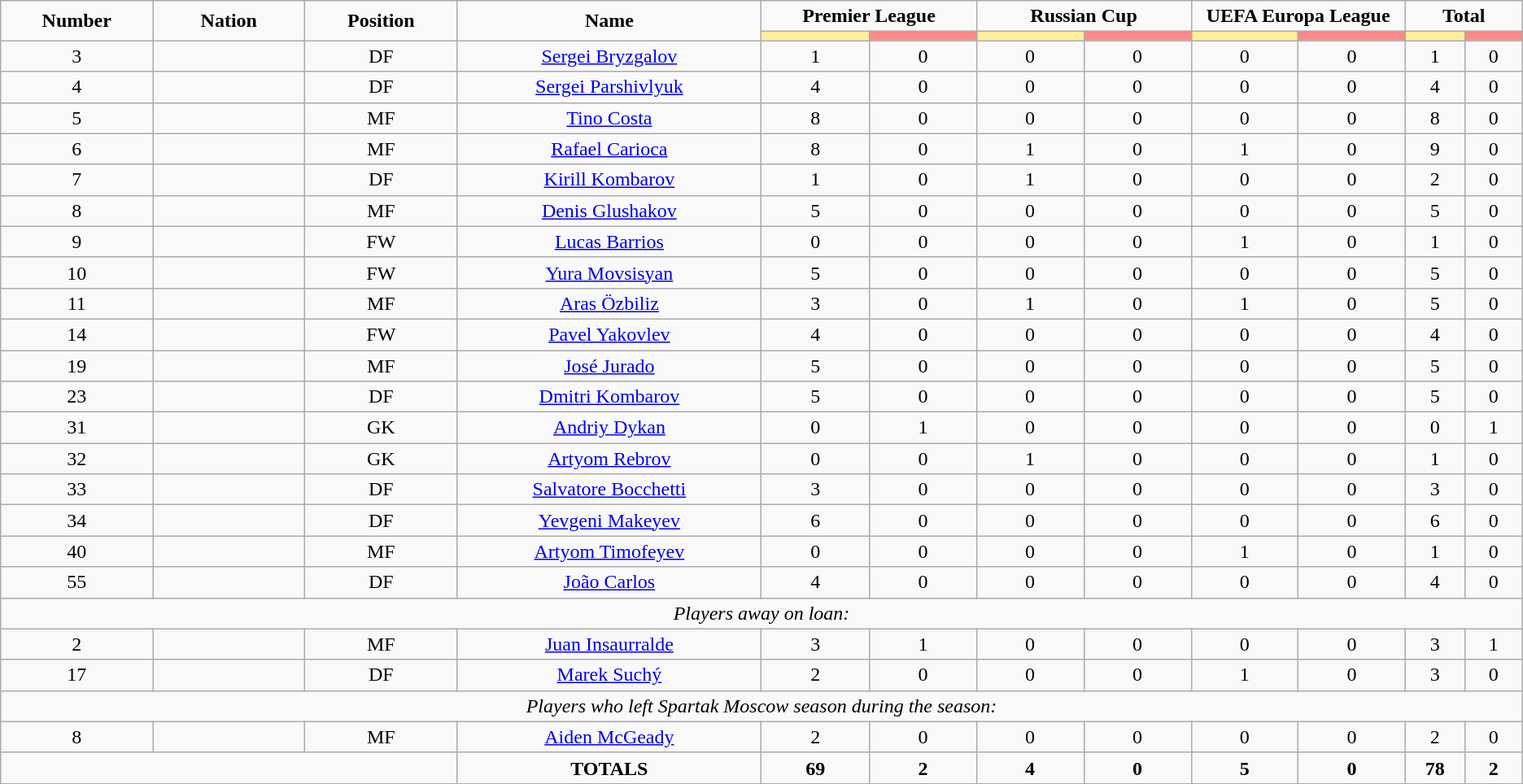<table class="wikitable" style="font-size: 100%; text-align: center;">
<tr>
<td rowspan="2" width="10%" align="center"><strong>Number</strong></td>
<td rowspan="2" width="10%" align="center"><strong>Nation</strong></td>
<td rowspan="2" width="10%" align="center"><strong>Position</strong></td>
<td rowspan="2" width="20%" align="center"><strong>Name</strong></td>
<td colspan="2" align="center"><strong>Premier League</strong></td>
<td colspan="2" align="center"><strong>Russian Cup</strong></td>
<td colspan="2" align="center"><strong>UEFA Europa League</strong></td>
<td colspan="2" align="center"><strong>Total</strong></td>
</tr>
<tr>
<th width=90 style="background: #FFEE99"></th>
<th width=90 style="background: #FF8888"></th>
<th width=90 style="background: #FFEE99"></th>
<th width=90 style="background: #FF8888"></th>
<th width=90 style="background: #FFEE99"></th>
<th width=90 style="background: #FF8888"></th>
<th width=45 style="background: #FFEE99"></th>
<th width=45 style="background: #FF8888"></th>
</tr>
<tr>
<td>3</td>
<td></td>
<td>DF</td>
<td><a href='#'>Sergei Bryzgalov</a></td>
<td>1</td>
<td>0</td>
<td>0</td>
<td>0</td>
<td>0</td>
<td>0</td>
<td>1</td>
<td>0</td>
</tr>
<tr>
<td>4</td>
<td></td>
<td>DF</td>
<td><a href='#'>Sergei Parshivlyuk</a></td>
<td>4</td>
<td>0</td>
<td>0</td>
<td>0</td>
<td>0</td>
<td>0</td>
<td>4</td>
<td>0</td>
</tr>
<tr>
<td>5</td>
<td></td>
<td>MF</td>
<td><a href='#'>Tino Costa</a></td>
<td>8</td>
<td>0</td>
<td>0</td>
<td>0</td>
<td>0</td>
<td>0</td>
<td>8</td>
<td>0</td>
</tr>
<tr>
<td>6</td>
<td></td>
<td>MF</td>
<td><a href='#'>Rafael Carioca</a></td>
<td>8</td>
<td>0</td>
<td>1</td>
<td>0</td>
<td>1</td>
<td>0</td>
<td>9</td>
<td>0</td>
</tr>
<tr>
<td>7</td>
<td></td>
<td>DF</td>
<td><a href='#'>Kirill Kombarov</a></td>
<td>1</td>
<td>0</td>
<td>1</td>
<td>0</td>
<td>0</td>
<td>0</td>
<td>2</td>
<td>0</td>
</tr>
<tr>
<td>8</td>
<td></td>
<td>MF</td>
<td><a href='#'>Denis Glushakov</a></td>
<td>5</td>
<td>0</td>
<td>0</td>
<td>0</td>
<td>0</td>
<td>0</td>
<td>5</td>
<td>0</td>
</tr>
<tr>
<td>9</td>
<td></td>
<td>FW</td>
<td><a href='#'>Lucas Barrios</a></td>
<td>0</td>
<td>0</td>
<td>0</td>
<td>0</td>
<td>1</td>
<td>0</td>
<td>1</td>
<td>0</td>
</tr>
<tr>
<td>10</td>
<td></td>
<td>FW</td>
<td><a href='#'>Yura Movsisyan</a></td>
<td>5</td>
<td>0</td>
<td>0</td>
<td>0</td>
<td>0</td>
<td>0</td>
<td>5</td>
<td>0</td>
</tr>
<tr>
<td>11</td>
<td></td>
<td>MF</td>
<td><a href='#'>Aras Özbiliz</a></td>
<td>3</td>
<td>0</td>
<td>1</td>
<td>0</td>
<td>1</td>
<td>0</td>
<td>5</td>
<td>0</td>
</tr>
<tr>
<td>14</td>
<td></td>
<td>FW</td>
<td><a href='#'>Pavel Yakovlev</a></td>
<td>4</td>
<td>0</td>
<td>0</td>
<td>0</td>
<td>0</td>
<td>0</td>
<td>4</td>
<td>0</td>
</tr>
<tr>
<td>19</td>
<td></td>
<td>MF</td>
<td><a href='#'>José Jurado</a></td>
<td>5</td>
<td>0</td>
<td>0</td>
<td>0</td>
<td>0</td>
<td>0</td>
<td>5</td>
<td>0</td>
</tr>
<tr>
<td>23</td>
<td></td>
<td>DF</td>
<td><a href='#'>Dmitri Kombarov</a></td>
<td>5</td>
<td>0</td>
<td>0</td>
<td>0</td>
<td>0</td>
<td>0</td>
<td>5</td>
<td>0</td>
</tr>
<tr>
<td>31</td>
<td></td>
<td>GK</td>
<td><a href='#'>Andriy Dykan</a></td>
<td>0</td>
<td>1</td>
<td>0</td>
<td>0</td>
<td>0</td>
<td>0</td>
<td>0</td>
<td>1</td>
</tr>
<tr>
<td>32</td>
<td></td>
<td>GK</td>
<td><a href='#'>Artyom Rebrov</a></td>
<td>0</td>
<td>0</td>
<td>1</td>
<td>0</td>
<td>0</td>
<td>0</td>
<td>1</td>
<td>0</td>
</tr>
<tr>
<td>33</td>
<td></td>
<td>DF</td>
<td><a href='#'>Salvatore Bocchetti</a></td>
<td>3</td>
<td>0</td>
<td>0</td>
<td>0</td>
<td>0</td>
<td>0</td>
<td>3</td>
<td>0</td>
</tr>
<tr>
<td>34</td>
<td></td>
<td>DF</td>
<td><a href='#'>Yevgeni Makeyev</a></td>
<td>6</td>
<td>0</td>
<td>0</td>
<td>0</td>
<td>0</td>
<td>0</td>
<td>6</td>
<td>0</td>
</tr>
<tr>
<td>40</td>
<td></td>
<td>MF</td>
<td><a href='#'>Artyom Timofeyev</a></td>
<td>0</td>
<td>0</td>
<td>0</td>
<td>0</td>
<td>1</td>
<td>0</td>
<td>1</td>
<td>0</td>
</tr>
<tr>
<td>55</td>
<td></td>
<td>DF</td>
<td><a href='#'>João Carlos</a></td>
<td>4</td>
<td>0</td>
<td>0</td>
<td>0</td>
<td>0</td>
<td>0</td>
<td>4</td>
<td>0</td>
</tr>
<tr>
<td colspan="16"><em>Players away on loan:</em></td>
</tr>
<tr>
<td>2</td>
<td></td>
<td>MF</td>
<td><a href='#'>Juan Insaurralde</a></td>
<td>3</td>
<td>1</td>
<td>0</td>
<td>0</td>
<td>0</td>
<td>0</td>
<td>3</td>
<td>1</td>
</tr>
<tr>
<td>17</td>
<td></td>
<td>DF</td>
<td><a href='#'>Marek Suchý</a></td>
<td>2</td>
<td>0</td>
<td>0</td>
<td>0</td>
<td>1</td>
<td>0</td>
<td>3</td>
<td>0</td>
</tr>
<tr>
<td colspan="16"><em>Players who left Spartak Moscow season during the season:</em></td>
</tr>
<tr>
<td>8</td>
<td></td>
<td>MF</td>
<td><a href='#'>Aiden McGeady</a></td>
<td>2</td>
<td>0</td>
<td>0</td>
<td>0</td>
<td>0</td>
<td>0</td>
<td>2</td>
<td>0</td>
</tr>
<tr>
<td colspan="3"></td>
<td><strong>TOTALS</strong></td>
<td><strong>69</strong></td>
<td><strong>2</strong></td>
<td><strong>4</strong></td>
<td><strong>0</strong></td>
<td><strong>5</strong></td>
<td><strong>0</strong></td>
<td><strong>78</strong></td>
<td><strong>2</strong></td>
</tr>
</table>
